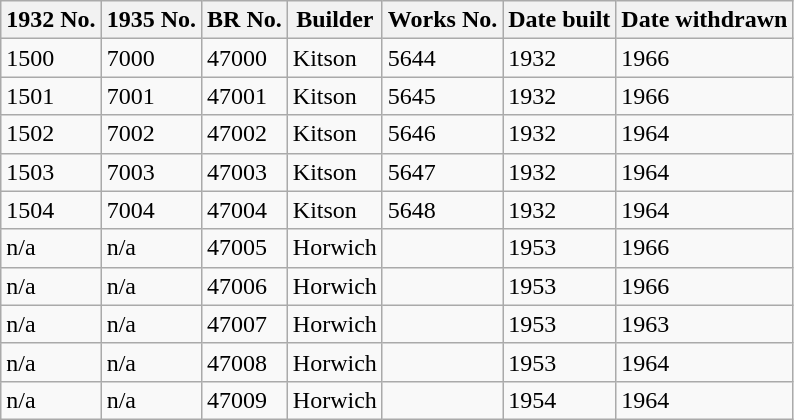<table class="wikitable sortable">
<tr>
<th>1932 No.</th>
<th>1935 No.</th>
<th>BR No.</th>
<th>Builder</th>
<th>Works No.</th>
<th>Date built</th>
<th>Date withdrawn</th>
</tr>
<tr>
<td>1500</td>
<td>7000</td>
<td>47000</td>
<td>Kitson</td>
<td>5644</td>
<td>1932</td>
<td>1966</td>
</tr>
<tr>
<td>1501</td>
<td>7001</td>
<td>47001</td>
<td>Kitson</td>
<td>5645</td>
<td>1932</td>
<td>1966</td>
</tr>
<tr>
<td>1502</td>
<td>7002</td>
<td>47002</td>
<td>Kitson</td>
<td>5646</td>
<td>1932</td>
<td>1964</td>
</tr>
<tr>
<td>1503</td>
<td>7003</td>
<td>47003</td>
<td>Kitson</td>
<td>5647</td>
<td>1932</td>
<td>1964</td>
</tr>
<tr>
<td>1504</td>
<td>7004</td>
<td>47004</td>
<td>Kitson</td>
<td>5648</td>
<td>1932</td>
<td>1964</td>
</tr>
<tr>
<td>n/a</td>
<td>n/a</td>
<td>47005</td>
<td>Horwich</td>
<td></td>
<td>1953</td>
<td>1966</td>
</tr>
<tr>
<td>n/a</td>
<td>n/a</td>
<td>47006</td>
<td>Horwich</td>
<td></td>
<td>1953</td>
<td>1966</td>
</tr>
<tr>
<td>n/a</td>
<td>n/a</td>
<td>47007</td>
<td>Horwich</td>
<td></td>
<td>1953</td>
<td>1963</td>
</tr>
<tr>
<td>n/a</td>
<td>n/a</td>
<td>47008</td>
<td>Horwich</td>
<td></td>
<td>1953</td>
<td>1964</td>
</tr>
<tr>
<td>n/a</td>
<td>n/a</td>
<td>47009</td>
<td>Horwich</td>
<td></td>
<td>1954</td>
<td>1964</td>
</tr>
</table>
